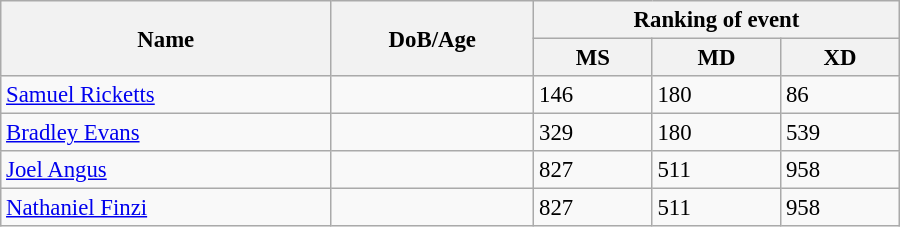<table class="wikitable" style="width:600px; font-size:95%;">
<tr>
<th rowspan="2" align="left">Name</th>
<th rowspan="2" align="left">DoB/Age</th>
<th colspan="3" align="center">Ranking of event</th>
</tr>
<tr>
<th align="center">MS</th>
<th>MD</th>
<th align="center">XD</th>
</tr>
<tr>
<td><a href='#'>Samuel Ricketts</a></td>
<td></td>
<td>146</td>
<td>180</td>
<td>86</td>
</tr>
<tr>
<td><a href='#'>Bradley Evans</a></td>
<td></td>
<td>329</td>
<td>180</td>
<td>539</td>
</tr>
<tr>
<td><a href='#'>Joel Angus</a></td>
<td></td>
<td>827</td>
<td>511</td>
<td>958</td>
</tr>
<tr>
<td><a href='#'>Nathaniel Finzi</a></td>
<td></td>
<td>827</td>
<td>511</td>
<td>958</td>
</tr>
</table>
